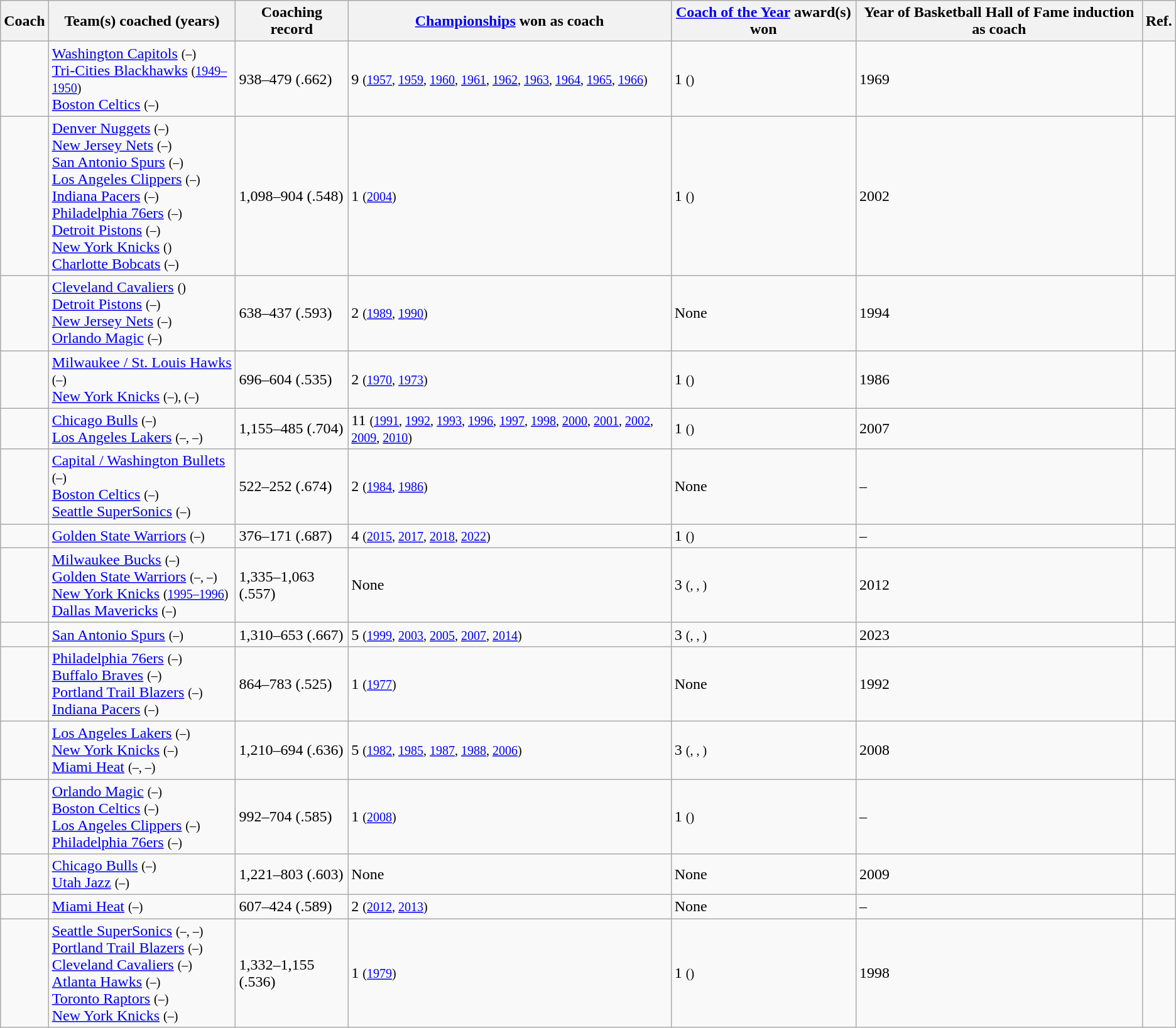<table class="wikitable sortable">
<tr>
<th>Coach</th>
<th class="unsortable">Team(s) coached (years)</th>
<th>Coaching record</th>
<th><a href='#'>Championships</a> won as coach</th>
<th><a href='#'>Coach of the Year</a> award(s) won</th>
<th>Year of Basketball Hall of Fame induction as coach</th>
<th style="width:2%;" class="unsortable">Ref.</th>
</tr>
<tr>
<td></td>
<td><a href='#'>Washington Capitols</a> <small>(–)</small><br><a href='#'>Tri-Cities Blackhawks</a> <small>(<a href='#'>1949–1950</a>)</small><br><a href='#'>Boston Celtics</a> <small>(–)</small></td>
<td> 938–479 (.662)</td>
<td> 9 <small>(<a href='#'>1957</a>, <a href='#'>1959</a>, <a href='#'>1960</a>, <a href='#'>1961</a>, <a href='#'>1962</a>, <a href='#'>1963</a>, <a href='#'>1964</a>, <a href='#'>1965</a>, <a href='#'>1966</a>)</small></td>
<td> 1 <small>()</small></td>
<td>1969</td>
<td align=center></td>
</tr>
<tr>
<td><strong></strong></td>
<td><a href='#'>Denver Nuggets</a> <small>(–)</small><br><a href='#'>New Jersey Nets</a> <small>(–)</small><br><a href='#'>San Antonio Spurs</a> <small>(–)</small><br><a href='#'>Los Angeles Clippers</a> <small>(–)</small><br><a href='#'>Indiana Pacers</a> <small>(–)</small><br><a href='#'>Philadelphia 76ers</a> <small>(–)</small><br> <a href='#'>Detroit Pistons</a> <small>(–)</small><br><a href='#'>New York Knicks</a> <small>()</small><br><a href='#'>Charlotte Bobcats</a> <small>(–)</small></td>
<td> 1,098–904 (.548)</td>
<td> 1 <small>(<a href='#'>2004</a>)</small></td>
<td> 1 <small>()</small></td>
<td>2002</td>
<td style="text-align:center"></td>
</tr>
<tr>
<td></td>
<td><a href='#'>Cleveland Cavaliers</a> <small>()</small><br><a href='#'>Detroit Pistons</a> <small>(–)</small><br><a href='#'>New Jersey Nets</a> <small>(–)</small><br><a href='#'>Orlando Magic</a> <small>(–)</small></td>
<td> 638–437 (.593)</td>
<td> 2 <small>(<a href='#'>1989</a>, <a href='#'>1990</a>)</small></td>
<td> None</td>
<td>1994</td>
<td align=center></td>
</tr>
<tr>
<td></td>
<td><a href='#'>Milwaukee / St. Louis Hawks</a> <small>(–)</small><br><a href='#'>New York Knicks</a> <small>(–), (–)</small></td>
<td> 696–604 (.535)</td>
<td> 2 <small>(<a href='#'>1970</a>, <a href='#'>1973</a>)</small></td>
<td> 1 <small>()</small></td>
<td>1986</td>
<td align=center></td>
</tr>
<tr>
<td></td>
<td><a href='#'>Chicago Bulls</a> <small>(–)</small><br><a href='#'>Los Angeles Lakers</a> <small>(–, –)</small></td>
<td> 1,155–485 (.704)</td>
<td> 11 <small>(<a href='#'>1991</a>, <a href='#'>1992</a>, <a href='#'>1993</a>, <a href='#'>1996</a>, <a href='#'>1997</a>, <a href='#'>1998</a>, <a href='#'>2000</a>, <a href='#'>2001</a>, <a href='#'>2002</a>, <a href='#'>2009</a>, <a href='#'>2010</a>)</small></td>
<td> 1 <small>()</small></td>
<td>2007</td>
<td align=center></td>
</tr>
<tr>
<td><strong></strong></td>
<td><a href='#'>Capital / Washington Bullets</a> <small>(–)</small><br><a href='#'>Boston Celtics</a> <small>(–)</small><br><a href='#'>Seattle SuperSonics</a> <small>(–)</small></td>
<td> 522–252 (.674)</td>
<td> 2 <small>(<a href='#'>1984</a>, <a href='#'>1986</a>)</small></td>
<td> None</td>
<td>–</td>
<td align=center></td>
</tr>
<tr>
<td><strong><em></em></strong></td>
<td><a href='#'>Golden State Warriors</a> <small>(–)</small></td>
<td> 376–171 (.687)</td>
<td> 4 <small>(<a href='#'>2015</a>, <a href='#'>2017</a>, <a href='#'>2018</a>, <a href='#'>2022</a>)</small></td>
<td> 1 <small>()</small></td>
<td>–</td>
<td align=center></td>
</tr>
<tr>
<td></td>
<td><a href='#'>Milwaukee Bucks</a> <small>(–)</small><br><a href='#'>Golden State Warriors</a> <small>(–, –)</small><br><a href='#'>New York Knicks</a> <small>(<a href='#'>1995–1996</a>)</small><br><a href='#'>Dallas Mavericks</a> <small>(–)</small></td>
<td> 1,335–1,063 (.557)</td>
<td> None</td>
<td> 3 <small>(, , )</small></td>
<td>2012</td>
<td align=center></td>
</tr>
<tr>
<td><strong><em></em></strong></td>
<td><a href='#'>San Antonio Spurs</a> <small>(–)</small></td>
<td> 1,310–653 (.667)</td>
<td> 5 <small>(<a href='#'>1999</a>, <a href='#'>2003</a>, <a href='#'>2005</a>, <a href='#'>2007</a>, <a href='#'>2014</a>)</small></td>
<td> 3 <small>(, , )</small></td>
<td>2023</td>
<td align=center></td>
</tr>
<tr>
<td></td>
<td><a href='#'>Philadelphia 76ers</a> <small>(–)</small><br><a href='#'>Buffalo Braves</a> <small>(–)</small><br><a href='#'>Portland Trail Blazers</a> <small>(–)</small><br><a href='#'>Indiana Pacers</a> <small>(–)</small></td>
<td> 864–783 (.525)</td>
<td> 1 <small>(<a href='#'>1977</a>)</small></td>
<td> None</td>
<td>1992</td>
<td align=center></td>
</tr>
<tr>
<td></td>
<td><a href='#'>Los Angeles Lakers</a> <small>(–)</small><br><a href='#'>New York Knicks</a> <small>(–)</small><br><a href='#'>Miami Heat</a> <small>(–, –)</small></td>
<td>1,210–694 (.636)</td>
<td> 5 <small>(<a href='#'>1982</a>, <a href='#'>1985</a>, <a href='#'>1987</a>, <a href='#'>1988</a>, <a href='#'>2006</a>)</small></td>
<td> 3 <small>(, , )</small></td>
<td>2008</td>
<td align=center></td>
</tr>
<tr>
<td><strong><em></em></strong></td>
<td><a href='#'>Orlando Magic</a> <small>(–)</small><br><a href='#'>Boston Celtics</a> <small>(–)</small><br><a href='#'>Los Angeles Clippers</a> <small>(–)</small><br><a href='#'>Philadelphia 76ers</a> <small>(–)</small></td>
<td> 992–704 (.585)</td>
<td> 1 <small>(<a href='#'>2008</a>)</small></td>
<td> 1 <small>()</small></td>
<td>–</td>
<td align=center></td>
</tr>
<tr>
<td><strong></strong></td>
<td><a href='#'>Chicago Bulls</a> <small>(–)</small><br><a href='#'>Utah Jazz</a> <small>(–)</small></td>
<td> 1,221–803 (.603)</td>
<td> None</td>
<td> None</td>
<td>2009</td>
<td align=center></td>
</tr>
<tr>
<td><strong><em></em></strong></td>
<td><a href='#'>Miami Heat</a> <small>(–)</small></td>
<td> 607–424 (.589)</td>
<td> 2 <small>(<a href='#'>2012</a>, <a href='#'>2013</a>)</small></td>
<td> None</td>
<td>–</td>
<td align=center></td>
</tr>
<tr>
<td></td>
<td><a href='#'>Seattle SuperSonics</a> <small>(–, –)</small><br><a href='#'>Portland Trail Blazers</a> <small>(–)</small><br><a href='#'>Cleveland Cavaliers</a> <small>(–)</small><br><a href='#'>Atlanta Hawks</a> <small>(–)</small><br><a href='#'>Toronto Raptors</a> <small>(–)</small><br><a href='#'>New York Knicks</a> <small>(–)</small></td>
<td>1,332–1,155 (.536)</td>
<td> 1 <small>(<a href='#'>1979</a>)</small></td>
<td> 1 <small>()</small></td>
<td>1998</td>
<td align=center></td>
</tr>
</table>
